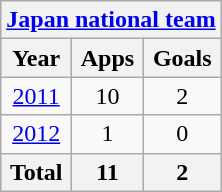<table class="wikitable" style="text-align:center">
<tr>
<th colspan=3><a href='#'>Japan national team</a></th>
</tr>
<tr>
<th>Year</th>
<th>Apps</th>
<th>Goals</th>
</tr>
<tr>
<td><a href='#'>2011</a></td>
<td>10</td>
<td>2</td>
</tr>
<tr>
<td><a href='#'>2012</a></td>
<td>1</td>
<td>0</td>
</tr>
<tr>
<th>Total</th>
<th>11</th>
<th>2</th>
</tr>
</table>
